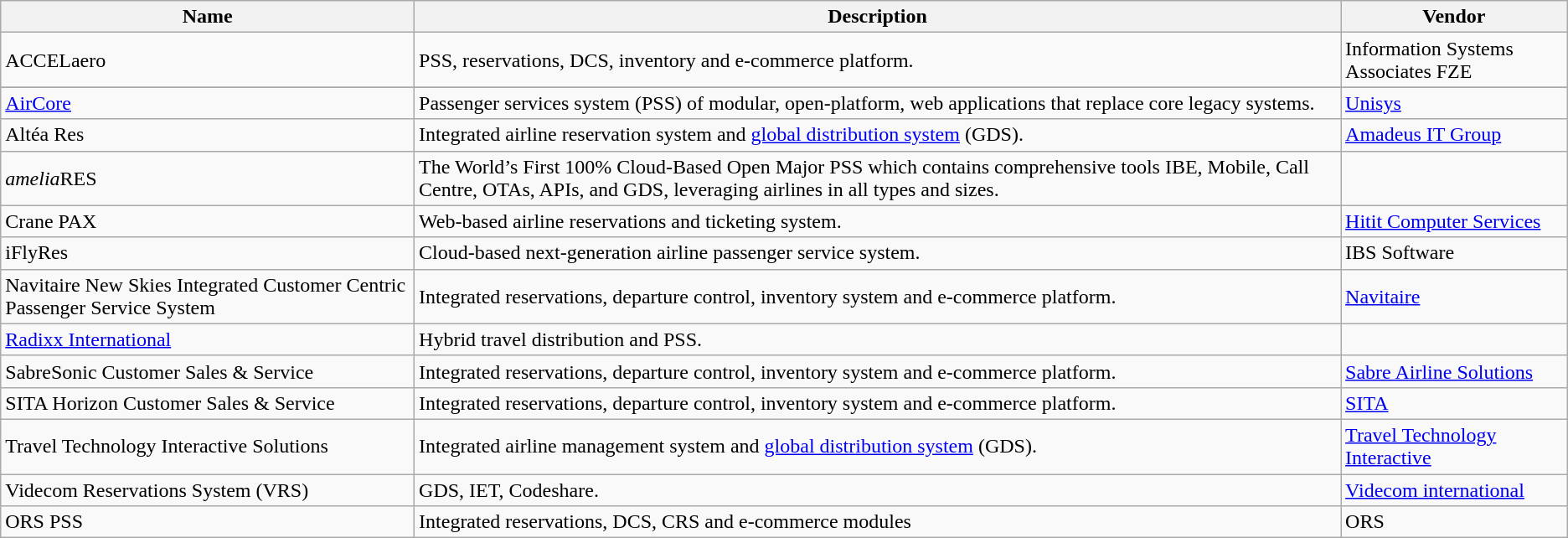<table class="wikitable" border="1">
<tr>
<th>Name</th>
<th>Description</th>
<th>Vendor</th>
</tr>
<tr>
<td>ACCELaero</td>
<td>PSS, reservations, DCS, inventory and e-commerce platform.</td>
<td>Information Systems Associates FZE</td>
</tr>
<tr>
</tr>
<tr>
<td><a href='#'>AirCore</a></td>
<td>Passenger services system (PSS) of modular, open-platform, web applications that replace core legacy systems.</td>
<td><a href='#'>Unisys</a></td>
</tr>
<tr>
<td>Altéa Res</td>
<td>Integrated airline reservation system and <a href='#'>global distribution system</a> (GDS).</td>
<td><a href='#'>Amadeus IT Group</a></td>
</tr>
<tr>
<td><em>amelia</em>RES</td>
<td>The World’s First 100% Cloud-Based Open Major PSS which contains comprehensive tools IBE, Mobile, Call Centre, OTAs, APIs, and GDS, leveraging airlines in all types and sizes.</td>
<td></td>
</tr>
<tr>
<td>Crane PAX</td>
<td>Web-based airline reservations and ticketing system.</td>
<td><a href='#'>Hitit Computer Services</a></td>
</tr>
<tr>
<td>iFlyRes</td>
<td>Cloud-based next-generation airline passenger service system.</td>
<td>IBS Software</td>
</tr>
<tr>
<td>Navitaire New Skies Integrated Customer Centric Passenger Service System</td>
<td>Integrated reservations, departure control, inventory system and e-commerce platform.</td>
<td><a href='#'>Navitaire</a></td>
</tr>
<tr>
<td><a href='#'>Radixx International</a></td>
<td>Hybrid travel distribution and PSS.</td>
<td></td>
</tr>
<tr>
<td>SabreSonic Customer Sales & Service</td>
<td>Integrated reservations, departure control, inventory system and e-commerce platform.</td>
<td><a href='#'>Sabre Airline Solutions</a></td>
</tr>
<tr>
<td>SITA Horizon Customer Sales & Service</td>
<td>Integrated reservations, departure control, inventory system and e-commerce platform.</td>
<td><a href='#'>SITA</a></td>
</tr>
<tr>
<td>Travel Technology Interactive Solutions</td>
<td>Integrated airline management system and <a href='#'>global distribution system</a> (GDS).</td>
<td><a href='#'>Travel Technology Interactive</a></td>
</tr>
<tr>
<td>Videcom Reservations System (VRS)</td>
<td>GDS, IET, Codeshare.</td>
<td><a href='#'>Videcom international</a></td>
</tr>
<tr>
<td>ORS PSS</td>
<td>Integrated reservations, DCS, CRS and e-commerce modules</td>
<td>ORS</td>
</tr>
</table>
